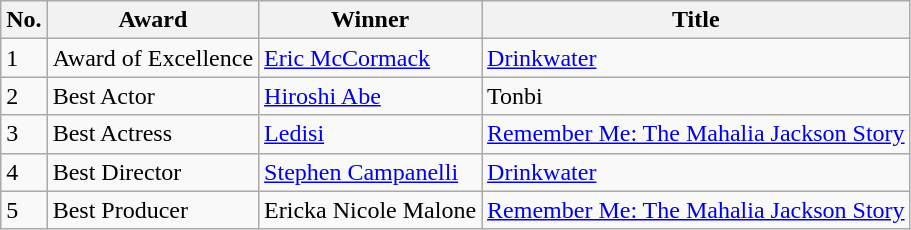<table class="wikitable">
<tr>
<th>No.</th>
<th>Award</th>
<th>Winner</th>
<th>Title</th>
</tr>
<tr>
<td>1</td>
<td>Award of Excellence</td>
<td><a href='#'>Eric McCormack</a></td>
<td><a href='#'>Drinkwater</a></td>
</tr>
<tr>
<td>2</td>
<td>Best Actor</td>
<td><a href='#'>Hiroshi Abe</a></td>
<td>Tonbi</td>
</tr>
<tr>
<td>3</td>
<td>Best Actress</td>
<td><a href='#'>Ledisi</a></td>
<td><a href='#'>Remember Me: The Mahalia Jackson Story</a></td>
</tr>
<tr>
<td>4</td>
<td>Best Director</td>
<td><a href='#'>Stephen Campanelli</a></td>
<td><a href='#'>Drinkwater</a></td>
</tr>
<tr>
<td>5</td>
<td>Best Producer</td>
<td>Ericka Nicole Malone</td>
<td><a href='#'>Remember Me: The Mahalia Jackson Story</a></td>
</tr>
</table>
